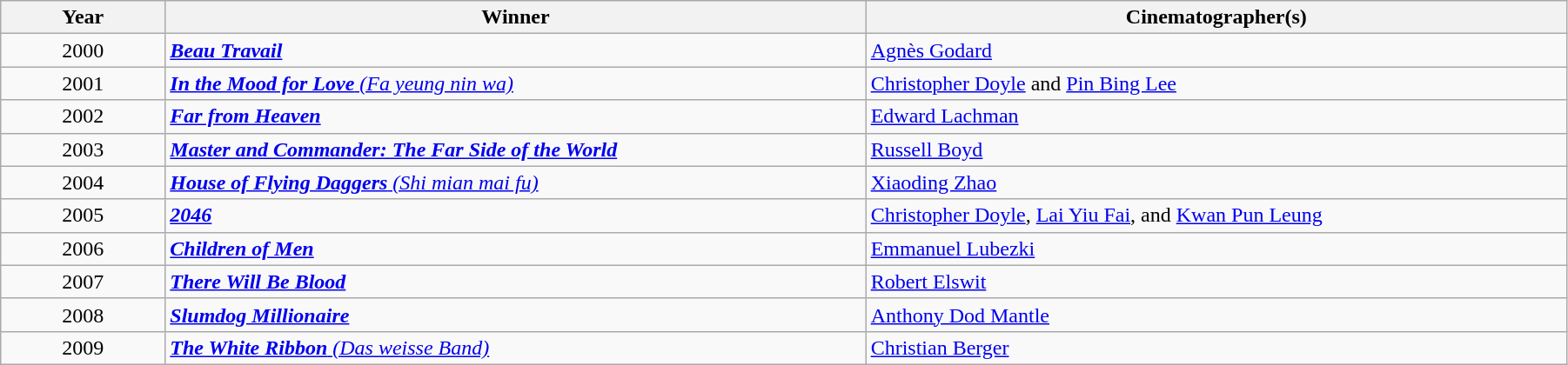<table class="wikitable" style="width:95%;" cellpadding="5">
<tr>
<th style="width:100px;"><strong>Year</strong></th>
<th style="width:450px;"><strong>Winner</strong></th>
<th style="width:450px;"><strong>Cinematographer(s)</strong></th>
</tr>
<tr>
<td style="text-align:center;">2000</td>
<td><strong><em><a href='#'>Beau Travail</a></em></strong></td>
<td><a href='#'>Agnès Godard</a></td>
</tr>
<tr>
<td style="text-align:center;">2001</td>
<td><em><a href='#'><strong>In the Mood for Love</strong> (Fa yeung nin wa)</a></em></td>
<td><a href='#'>Christopher Doyle</a> and <a href='#'>Pin Bing Lee</a></td>
</tr>
<tr>
<td style="text-align:center;">2002</td>
<td><strong><em><a href='#'>Far from Heaven</a></em></strong></td>
<td><a href='#'>Edward Lachman</a></td>
</tr>
<tr>
<td style="text-align:center;">2003</td>
<td><strong><em><a href='#'>Master and Commander: The Far Side of the World</a></em></strong></td>
<td><a href='#'>Russell Boyd</a></td>
</tr>
<tr>
<td style="text-align:center;">2004</td>
<td><em><a href='#'><strong>House of Flying Daggers</strong> (Shi mian mai fu)</a></em></td>
<td><a href='#'>Xiaoding Zhao</a></td>
</tr>
<tr>
<td style="text-align:center;">2005</td>
<td><strong><em><a href='#'>2046</a></em></strong></td>
<td><a href='#'>Christopher Doyle</a>, <a href='#'>Lai Yiu Fai</a>, and <a href='#'>Kwan Pun Leung</a></td>
</tr>
<tr>
<td style="text-align:center;">2006</td>
<td><strong><em><a href='#'>Children of Men</a></em></strong></td>
<td><a href='#'>Emmanuel Lubezki</a></td>
</tr>
<tr>
<td style="text-align:center;">2007</td>
<td><strong><em><a href='#'>There Will Be Blood</a></em></strong></td>
<td><a href='#'>Robert Elswit</a></td>
</tr>
<tr>
<td style="text-align:center;">2008</td>
<td><strong><em><a href='#'>Slumdog Millionaire</a></em></strong></td>
<td><a href='#'>Anthony Dod Mantle</a></td>
</tr>
<tr>
<td style="text-align:center;">2009</td>
<td><em><a href='#'><strong>The White Ribbon</strong> (Das weisse Band)</a></em></td>
<td><a href='#'>Christian Berger</a></td>
</tr>
</table>
